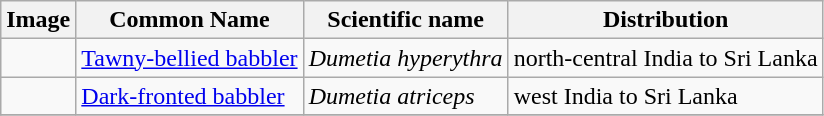<table class="wikitable">
<tr>
<th>Image</th>
<th>Common Name</th>
<th>Scientific name</th>
<th>Distribution</th>
</tr>
<tr>
<td></td>
<td><a href='#'>Tawny-bellied babbler</a></td>
<td><em>Dumetia hyperythra</em></td>
<td>north-central India to Sri Lanka</td>
</tr>
<tr>
<td></td>
<td><a href='#'>Dark-fronted babbler</a></td>
<td><em>Dumetia atriceps</em></td>
<td>west India to Sri Lanka</td>
</tr>
<tr>
</tr>
</table>
